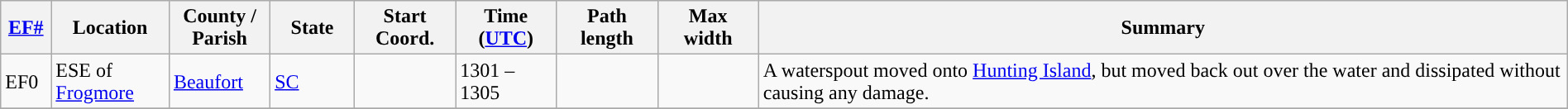<table class="wikitable sortable" style="width:100%;">
<tr>
<th scope="col" width="3%" align="center"><a href='#'>EF#</a></th>
<th scope="col" width="7%" align="center" class="unsortable">Location</th>
<th scope="col" width="6%" align="center" class="unsortable">County / Parish</th>
<th scope="col" width="5%" align="center">State</th>
<th scope="col" width="6%" align="center">Start Coord.</th>
<th scope="col" width="6%" align="center">Time (<a href='#'>UTC</a>)</th>
<th scope="col" width="6%" align="center">Path length</th>
<th scope="col" width="6%" align="center">Max width</th>
<th scope="col" width="48%" class="unsortable" align="center">Summary</th>
</tr>
<tr>
<td>EF0</td>
<td>ESE of <a href='#'>Frogmore</a></td>
<td><a href='#'>Beaufort</a></td>
<td><a href='#'>SC</a></td>
<td></td>
<td>1301 – 1305</td>
<td></td>
<td></td>
<td>A waterspout moved onto <a href='#'>Hunting Island</a>, but moved back out over the water and dissipated without causing any damage.</td>
</tr>
<tr>
</tr>
</table>
